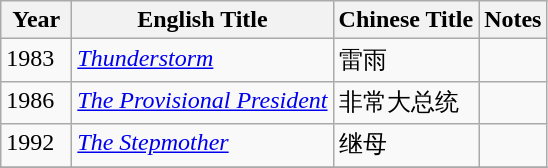<table class="wikitable">
<tr>
<th align="left" valign="top" width="40">Year</th>
<th align="left" valign="top">English Title</th>
<th align="left" valign="top">Chinese Title</th>
<th align="left" valign="top">Notes</th>
</tr>
<tr>
<td align="left" valign="top">1983</td>
<td align="left" valign="top"><em><a href='#'>Thunderstorm</a></em></td>
<td align="left" valign="top">雷雨</td>
<td align="left" valign="top"></td>
</tr>
<tr>
<td align="left" valign="top">1986</td>
<td align="left" valign="top"><em><a href='#'>The Provisional President</a></em></td>
<td align="left" valign="top">非常大总统</td>
<td align="left" valign="top"></td>
</tr>
<tr>
<td align="left" valign="top">1992</td>
<td align="left" valign="top"><em><a href='#'>The Stepmother</a></em></td>
<td align="left" valign="top">继母</td>
<td align="left" valign="top"></td>
</tr>
<tr>
</tr>
</table>
